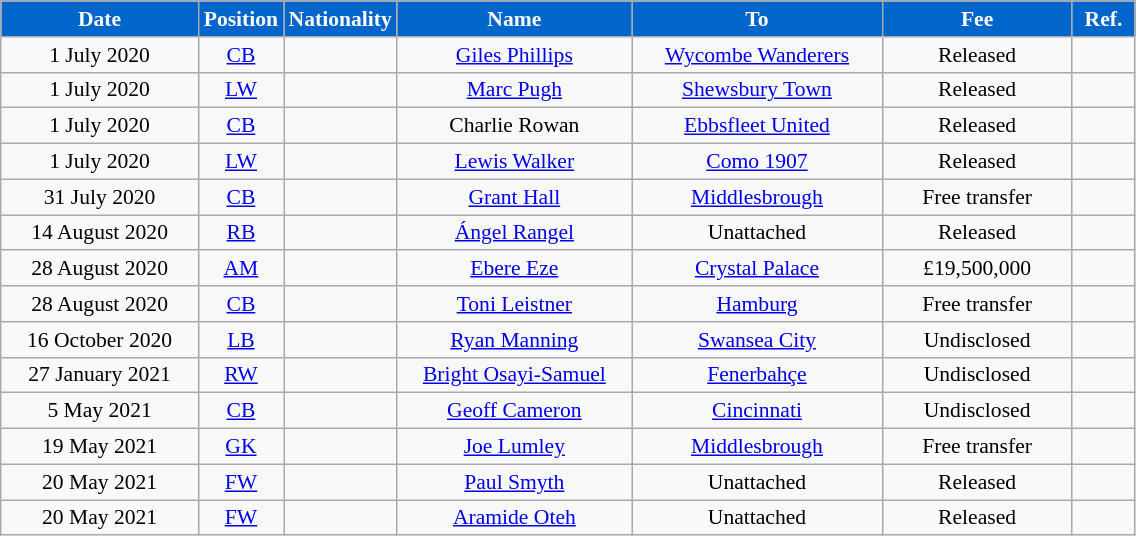<table class="wikitable" style="text-align:center; font-size:90%; ">
<tr>
<th style="background:#0066CC; color:#FFFFFF; width:125px;">Date</th>
<th style="background:#0066CC; color:#FFFFFF; width:50px;">Position</th>
<th style="background:#0066CC; color:#FFFFFF; width:50px;">Nationality</th>
<th style="background:#0066CC; color:#FFFFFF; width:150px;">Name</th>
<th style="background:#0066CC; color:#FFFFFF; width:160px;">To</th>
<th style="background:#0066CC; color:#FFFFFF; width:120px;">Fee</th>
<th style="background:#0066CC; color:#FFFFFF; width:35px;">Ref.</th>
</tr>
<tr>
<td>1 July 2020</td>
<td><a href='#'>CB</a></td>
<td></td>
<td><a href='#'>Giles Phillips</a></td>
<td> <a href='#'>Wycombe Wanderers</a></td>
<td>Released</td>
<td></td>
</tr>
<tr>
<td>1 July 2020</td>
<td><a href='#'>LW</a></td>
<td></td>
<td><a href='#'>Marc Pugh</a></td>
<td> <a href='#'>Shewsbury Town</a></td>
<td>Released</td>
<td></td>
</tr>
<tr>
<td>1 July 2020</td>
<td><a href='#'>CB</a></td>
<td></td>
<td>Charlie Rowan</td>
<td> <a href='#'>Ebbsfleet United</a></td>
<td>Released</td>
<td></td>
</tr>
<tr>
<td>1 July 2020</td>
<td><a href='#'>LW</a></td>
<td></td>
<td><a href='#'>Lewis Walker</a></td>
<td> <a href='#'>Como 1907</a></td>
<td>Released</td>
<td></td>
</tr>
<tr>
<td>31 July 2020</td>
<td><a href='#'>CB</a></td>
<td></td>
<td><a href='#'>Grant Hall</a></td>
<td> <a href='#'>Middlesbrough</a></td>
<td>Free transfer</td>
<td></td>
</tr>
<tr>
<td>14 August 2020</td>
<td><a href='#'>RB</a></td>
<td></td>
<td><a href='#'>Ángel Rangel</a></td>
<td> Unattached</td>
<td>Released</td>
<td></td>
</tr>
<tr>
<td>28 August 2020</td>
<td><a href='#'>AM</a></td>
<td></td>
<td><a href='#'>Ebere Eze</a></td>
<td> <a href='#'>Crystal Palace</a></td>
<td>£19,500,000</td>
<td></td>
</tr>
<tr>
<td>28 August 2020</td>
<td><a href='#'>CB</a></td>
<td></td>
<td><a href='#'>Toni Leistner</a></td>
<td> <a href='#'>Hamburg</a></td>
<td>Free transfer</td>
<td></td>
</tr>
<tr>
<td>16 October 2020</td>
<td><a href='#'>LB</a></td>
<td></td>
<td><a href='#'>Ryan Manning</a></td>
<td> <a href='#'>Swansea City</a></td>
<td>Undisclosed</td>
<td></td>
</tr>
<tr>
<td>27 January 2021</td>
<td><a href='#'>RW</a></td>
<td></td>
<td><a href='#'>Bright Osayi-Samuel</a></td>
<td> <a href='#'>Fenerbahçe</a></td>
<td>Undisclosed</td>
<td></td>
</tr>
<tr>
<td>5 May 2021</td>
<td><a href='#'>CB</a></td>
<td></td>
<td><a href='#'>Geoff Cameron</a></td>
<td> <a href='#'>Cincinnati</a></td>
<td>Undisclosed</td>
<td></td>
</tr>
<tr>
<td>19 May 2021</td>
<td><a href='#'>GK</a></td>
<td></td>
<td><a href='#'>Joe Lumley</a></td>
<td> <a href='#'>Middlesbrough</a></td>
<td>Free transfer</td>
<td></td>
</tr>
<tr>
<td>20 May 2021</td>
<td><a href='#'>FW</a></td>
<td></td>
<td><a href='#'>Paul Smyth</a></td>
<td> Unattached</td>
<td>Released</td>
<td></td>
</tr>
<tr>
<td>20 May 2021</td>
<td><a href='#'>FW</a></td>
<td></td>
<td><a href='#'>Aramide Oteh</a></td>
<td> Unattached</td>
<td>Released</td>
<td></td>
</tr>
</table>
